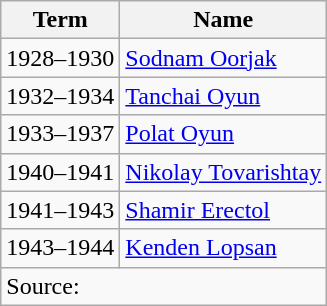<table class="wikitable">
<tr>
<th>Term</th>
<th>Name</th>
</tr>
<tr>
<td>1928–1930</td>
<td><a href='#'>Sodnam Oorjak</a></td>
</tr>
<tr>
<td>1932–1934</td>
<td><a href='#'>Tanchai Oyun</a></td>
</tr>
<tr>
<td>1933–1937</td>
<td><a href='#'>Polat Oyun</a></td>
</tr>
<tr>
<td>1940–1941</td>
<td><a href='#'>Nikolay Tovarishtay</a></td>
</tr>
<tr>
<td>1941–1943</td>
<td><a href='#'>Shamir Erectol</a></td>
</tr>
<tr>
<td>1943–1944</td>
<td><a href='#'>Kenden Lopsan</a></td>
</tr>
<tr>
<td colspan=2>Source: </td>
</tr>
</table>
